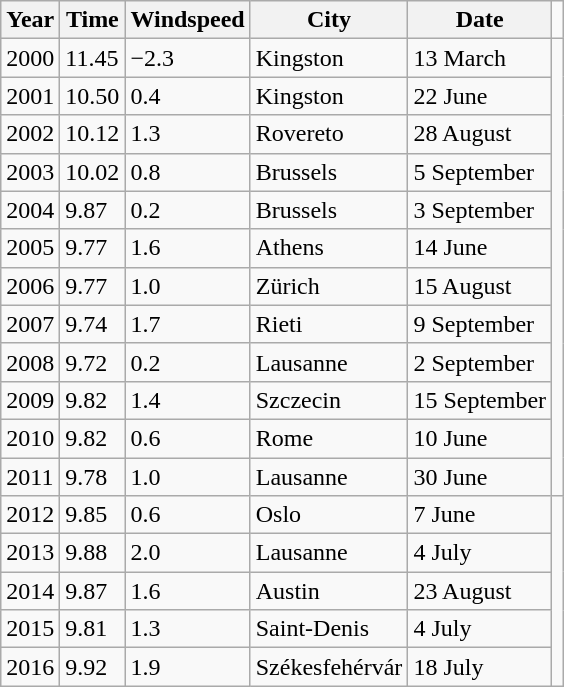<table class="wikitable">
<tr>
<th>Year</th>
<th>Time</th>
<th>Windspeed</th>
<th>City</th>
<th>Date</th>
</tr>
<tr>
<td>2000</td>
<td>11.45</td>
<td>−2.3</td>
<td>Kingston</td>
<td>13 March</td>
<td rowspan=12></td>
</tr>
<tr>
<td>2001</td>
<td>10.50</td>
<td>0.4</td>
<td>Kingston</td>
<td>22 June</td>
</tr>
<tr>
<td>2002</td>
<td>10.12</td>
<td>1.3</td>
<td>Rovereto</td>
<td>28 August</td>
</tr>
<tr>
<td>2003</td>
<td>10.02</td>
<td>0.8</td>
<td>Brussels</td>
<td>5 September</td>
</tr>
<tr>
<td>2004</td>
<td>9.87</td>
<td>0.2</td>
<td>Brussels</td>
<td>3 September</td>
</tr>
<tr>
<td>2005</td>
<td>9.77</td>
<td>1.6</td>
<td>Athens</td>
<td>14 June</td>
</tr>
<tr>
<td>2006</td>
<td>9.77</td>
<td>1.0</td>
<td>Zürich</td>
<td>15 August</td>
</tr>
<tr>
<td>2007</td>
<td>9.74</td>
<td>1.7</td>
<td>Rieti</td>
<td>9 September</td>
</tr>
<tr>
<td>2008</td>
<td>9.72</td>
<td>0.2</td>
<td>Lausanne</td>
<td>2 September</td>
</tr>
<tr>
<td>2009</td>
<td>9.82</td>
<td>1.4</td>
<td>Szczecin</td>
<td>15 September</td>
</tr>
<tr>
<td>2010</td>
<td>9.82</td>
<td>0.6</td>
<td>Rome</td>
<td>10 June</td>
</tr>
<tr>
<td>2011</td>
<td>9.78</td>
<td>1.0</td>
<td>Lausanne</td>
<td>30 June</td>
</tr>
<tr>
<td>2012</td>
<td>9.85</td>
<td>0.6</td>
<td>Oslo</td>
<td>7 June</td>
</tr>
<tr>
<td>2013</td>
<td>9.88</td>
<td>2.0</td>
<td>Lausanne</td>
<td>4 July</td>
</tr>
<tr>
<td>2014</td>
<td>9.87</td>
<td>1.6</td>
<td>Austin</td>
<td>23 August</td>
</tr>
<tr>
<td>2015</td>
<td>9.81</td>
<td>1.3</td>
<td>Saint-Denis</td>
<td>4 July</td>
</tr>
<tr>
<td>2016</td>
<td>9.92</td>
<td>1.9</td>
<td>Székesfehérvár</td>
<td>18 July</td>
</tr>
</table>
